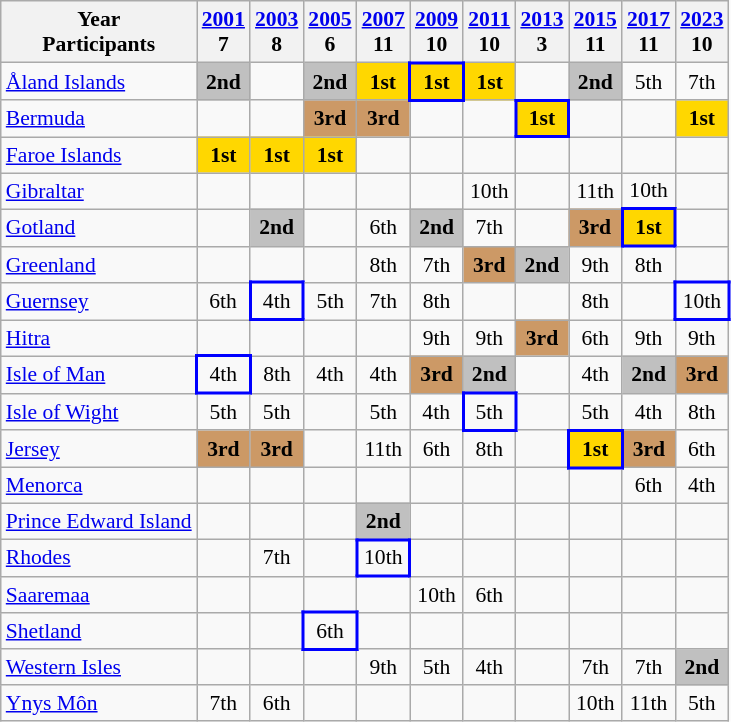<table class="wikitable" style="text-align:center; font-size:90%">
<tr>
<th>Year <br> Participants</th>
<th><a href='#'>2001</a> <br> 7</th>
<th><a href='#'>2003</a> <br> 8</th>
<th><a href='#'>2005</a> <br> 6</th>
<th><a href='#'>2007</a> <br> 11</th>
<th><a href='#'>2009</a> <br> 10</th>
<th><a href='#'>2011</a> <br> 10</th>
<th><a href='#'>2013</a> <br> 3</th>
<th><a href='#'>2015</a> <br> 11</th>
<th><a href='#'>2017</a> <br> 11</th>
<th><a href='#'>2023</a> <br> 10</th>
</tr>
<tr>
<td align=left> <a href='#'>Åland Islands</a></td>
<td style="background:silver;"><strong>2nd</strong></td>
<td></td>
<td style="background:silver;"><strong>2nd</strong></td>
<td bgcolor=gold><strong>1st</strong></td>
<td style="border: 2px solid blue" bgcolor=gold><strong>1st</strong></td>
<td bgcolor=gold><strong>1st</strong></td>
<td></td>
<td style="background:silver;"><strong>2nd</strong></td>
<td>5th</td>
<td>7th</td>
</tr>
<tr>
<td align=left> <a href='#'>Bermuda</a></td>
<td></td>
<td></td>
<td style="background:#c96;"><strong>3rd</strong></td>
<td style="background:#c96;"><strong>3rd</strong></td>
<td></td>
<td></td>
<td style="border: 2px solid blue" bgcolor=gold><strong>1st</strong></td>
<td></td>
<td></td>
<td bgcolor=gold><strong>1st</strong></td>
</tr>
<tr>
<td align=left> <a href='#'>Faroe Islands</a></td>
<td bgcolor=gold><strong>1st</strong></td>
<td bgcolor=gold><strong>1st</strong></td>
<td bgcolor=gold><strong>1st</strong></td>
<td></td>
<td></td>
<td></td>
<td></td>
<td></td>
<td></td>
<td></td>
</tr>
<tr>
<td align=left> <a href='#'>Gibraltar</a></td>
<td></td>
<td></td>
<td></td>
<td></td>
<td></td>
<td>10th</td>
<td></td>
<td>11th</td>
<td>10th</td>
<td></td>
</tr>
<tr>
<td align=left> <a href='#'>Gotland</a></td>
<td></td>
<td style="background:silver;"><strong>2nd</strong></td>
<td></td>
<td>6th</td>
<td style="background:silver;"><strong>2nd</strong></td>
<td>7th</td>
<td></td>
<td style="background:#c96;"><strong>3rd</strong></td>
<td style="border: 2px solid blue"  bgcolor=gold><strong>1st</strong></td>
<td></td>
</tr>
<tr>
<td align=left> <a href='#'>Greenland</a></td>
<td></td>
<td></td>
<td></td>
<td>8th</td>
<td>7th</td>
<td style="background:#c96;"><strong>3rd</strong></td>
<td style="background:silver;"><strong>2nd</strong></td>
<td>9th</td>
<td>8th</td>
<td></td>
</tr>
<tr>
<td align=left> <a href='#'>Guernsey</a></td>
<td>6th</td>
<td style="border: 2px solid blue">4th</td>
<td>5th</td>
<td>7th</td>
<td>8th</td>
<td></td>
<td></td>
<td>8th</td>
<td></td>
<td style="border: 2px solid blue">10th</td>
</tr>
<tr>
<td align=left> <a href='#'>Hitra</a></td>
<td></td>
<td></td>
<td></td>
<td></td>
<td>9th</td>
<td>9th</td>
<td style="background:#c96;"><strong>3rd</strong></td>
<td>6th</td>
<td>9th</td>
<td>9th</td>
</tr>
<tr>
<td align=left> <a href='#'>Isle of Man</a></td>
<td style="border: 2px solid blue">4th</td>
<td>8th</td>
<td>4th</td>
<td>4th</td>
<td style="background:#c96;"><strong>3rd</strong></td>
<td style="background:silver;"><strong>2nd</strong></td>
<td></td>
<td>4th</td>
<td style="background:silver;"><strong>2nd</strong></td>
<td style="background:#c96;"><strong>3rd</strong></td>
</tr>
<tr>
<td align=left> <a href='#'>Isle of Wight</a></td>
<td>5th</td>
<td>5th</td>
<td></td>
<td>5th</td>
<td>4th</td>
<td style="border: 2px solid blue">5th</td>
<td></td>
<td>5th</td>
<td>4th</td>
<td>8th</td>
</tr>
<tr>
<td align=left> <a href='#'>Jersey</a></td>
<td style="background:#c96;"><strong>3rd</strong></td>
<td style="background:#c96;"><strong>3rd</strong></td>
<td></td>
<td>11th</td>
<td>6th</td>
<td>8th</td>
<td></td>
<td style="border: 2px solid blue" bgcolor=gold><strong>1st</strong></td>
<td style="background:#c96;"><strong>3rd</strong></td>
<td>6th</td>
</tr>
<tr>
<td align=left> <a href='#'>Menorca</a></td>
<td></td>
<td></td>
<td></td>
<td></td>
<td></td>
<td></td>
<td></td>
<td></td>
<td>6th</td>
<td>4th</td>
</tr>
<tr>
<td align=left> <a href='#'>Prince Edward Island</a></td>
<td></td>
<td></td>
<td></td>
<td style="background:silver;"><strong>2nd</strong></td>
<td></td>
<td></td>
<td></td>
<td></td>
<td></td>
<td></td>
</tr>
<tr>
<td align=left> <a href='#'>Rhodes</a></td>
<td></td>
<td>7th</td>
<td></td>
<td style="border: 2px solid blue">10th</td>
<td></td>
<td></td>
<td></td>
<td></td>
<td></td>
<td></td>
</tr>
<tr>
<td align=left> <a href='#'>Saaremaa</a></td>
<td></td>
<td></td>
<td></td>
<td></td>
<td>10th</td>
<td>6th</td>
<td></td>
<td></td>
<td></td>
<td></td>
</tr>
<tr>
<td align=left> <a href='#'>Shetland</a></td>
<td></td>
<td></td>
<td style="border: 2px solid blue">6th</td>
<td></td>
<td></td>
<td></td>
<td></td>
<td></td>
<td></td>
<td></td>
</tr>
<tr>
<td align=left> <a href='#'>Western Isles</a></td>
<td></td>
<td></td>
<td></td>
<td>9th</td>
<td>5th</td>
<td>4th</td>
<td></td>
<td>7th</td>
<td>7th</td>
<td style="background:silver;"><strong>2nd</strong></td>
</tr>
<tr>
<td align=left> <a href='#'>Ynys Môn</a></td>
<td>7th</td>
<td>6th</td>
<td></td>
<td></td>
<td></td>
<td></td>
<td></td>
<td>10th</td>
<td>11th</td>
<td>5th</td>
</tr>
</table>
